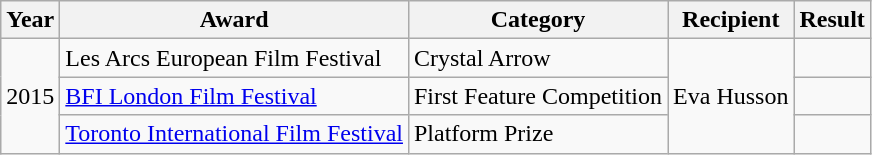<table class="wikitable sortable">
<tr>
<th>Year</th>
<th>Award</th>
<th>Category</th>
<th>Recipient</th>
<th>Result</th>
</tr>
<tr>
<td rowspan="3">2015</td>
<td>Les Arcs European Film Festival</td>
<td>Crystal Arrow</td>
<td rowspan=3>Eva Husson</td>
<td></td>
</tr>
<tr>
<td><a href='#'>BFI London Film Festival</a></td>
<td>First Feature Competition</td>
<td></td>
</tr>
<tr>
<td><a href='#'>Toronto International Film Festival</a></td>
<td>Platform Prize</td>
<td></td>
</tr>
</table>
